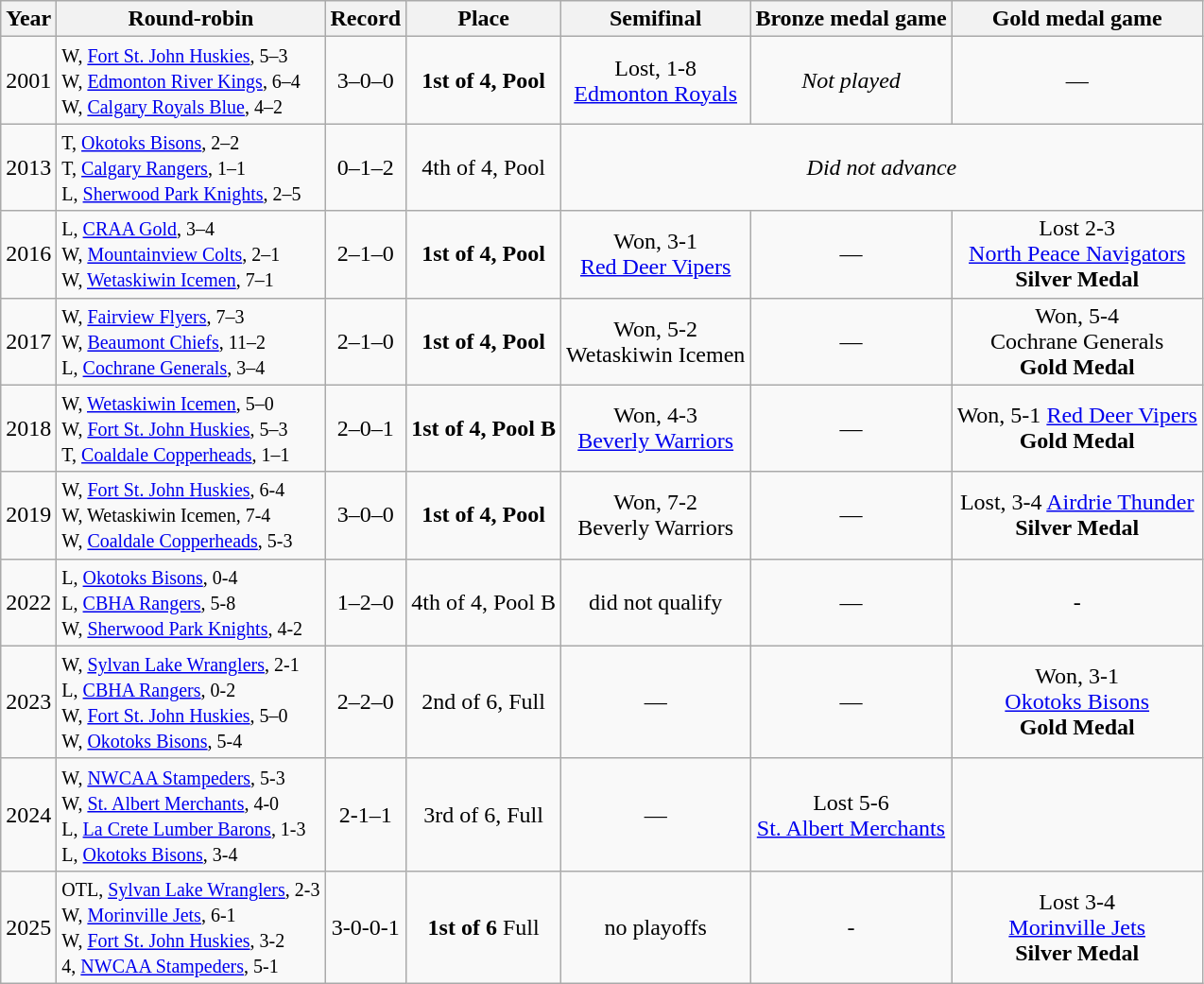<table class="wikitable" style="text-align:center">
<tr>
<th>Year</th>
<th>Round-robin</th>
<th>Record</th>
<th>Place</th>
<th>Semifinal</th>
<th>Bronze medal game</th>
<th>Gold medal game</th>
</tr>
<tr>
<td>2001</td>
<td align=left><small>W, <a href='#'>Fort St. John Huskies</a>, 5–3<br>W, <a href='#'>Edmonton River Kings</a>, 6–4<br>W, <a href='#'>Calgary Royals Blue</a>, 4–2</small></td>
<td>3–0–0</td>
<td><strong>1st of 4, Pool</strong></td>
<td>Lost, 1-8<br> <a href='#'>Edmonton Royals</a></td>
<td><em>Not played</em></td>
<td>—</td>
</tr>
<tr>
<td>2013</td>
<td align=left><small> T, <a href='#'>Okotoks Bisons</a>, 2–2<br>T, <a href='#'>Calgary Rangers</a>, 1–1<br>L, <a href='#'>Sherwood Park Knights</a>, 2–5</small></td>
<td>0–1–2</td>
<td>4th of 4, Pool</td>
<td colspan=3><em>Did not advance</em></td>
</tr>
<tr>
<td>2016</td>
<td align=left><small>L, <a href='#'>CRAA Gold</a>, 3–4<br>W, <a href='#'>Mountainview Colts</a>, 2–1<br>W, <a href='#'>Wetaskiwin Icemen</a>, 7–1</small></td>
<td>2–1–0</td>
<td><strong>1st of 4, Pool</strong></td>
<td>Won, 3-1<br><a href='#'>Red Deer Vipers</a></td>
<td>—</td>
<td>Lost 2-3<br> <a href='#'>North Peace Navigators</a><br><strong>Silver Medal</strong></td>
</tr>
<tr>
<td>2017</td>
<td align=left><small> W, <a href='#'>Fairview Flyers</a>, 7–3<br>W, <a href='#'>Beaumont Chiefs</a>, 11–2<br>L, <a href='#'>Cochrane Generals</a>, 3–4</small></td>
<td>2–1–0</td>
<td><strong>1st of 4, Pool</strong></td>
<td>Won, 5-2<br> Wetaskiwin Icemen</td>
<td>—</td>
<td>Won, 5-4<br>Cochrane Generals<br><strong>Gold Medal</strong></td>
</tr>
<tr>
<td>2018</td>
<td align=left><small> W, <a href='#'>Wetaskiwin Icemen</a>, 5–0<br>W, <a href='#'>Fort St. John Huskies</a>, 5–3<br>T, <a href='#'>Coaldale Copperheads</a>, 1–1</small></td>
<td>2–0–1</td>
<td><strong>1st of 4, Pool B</strong></td>
<td>Won, 4-3<br> <a href='#'>Beverly Warriors</a></td>
<td>—</td>
<td>Won, 5-1 <a href='#'>Red Deer Vipers</a><br><strong>Gold Medal</strong></td>
</tr>
<tr>
<td>2019</td>
<td align=left><small> W, <a href='#'>Fort St. John Huskies</a>, 6-4<br>W, Wetaskiwin Icemen, 7-4<br>W, <a href='#'>Coaldale Copperheads</a>, 5-3</small></td>
<td>3–0–0</td>
<td><strong>1st of 4, Pool</strong></td>
<td>Won,  7-2<br> Beverly Warriors</td>
<td>—</td>
<td>Lost, 3-4 <a href='#'>Airdrie Thunder</a><br><strong>Silver Medal</strong></td>
</tr>
<tr>
<td>2022</td>
<td align=left><small> L, <a href='#'>Okotoks Bisons</a>, 0-4<br>L, <a href='#'>CBHA Rangers</a>, 5-8<br>W, <a href='#'>Sherwood Park Knights</a>, 4-2</small></td>
<td>1–2–0</td>
<td>4th of 4, Pool B</td>
<td>did not qualify</td>
<td>—</td>
<td>-</td>
</tr>
<tr>
<td>2023</td>
<td align=left><small> W, <a href='#'>Sylvan Lake Wranglers</a>, 2-1<br>L, <a href='#'>CBHA Rangers</a>, 0-2<br>W, <a href='#'>Fort St. John Huskies</a>, 5–0<br>W, <a href='#'>Okotoks Bisons</a>, 5-4</small></td>
<td>2–2–0</td>
<td>2nd of 6, Full</td>
<td>—</td>
<td>—</td>
<td>Won, 3-1<br> <a href='#'>Okotoks Bisons</a><br><strong>Gold Medal</strong></td>
</tr>
<tr>
<td>2024</td>
<td align=left><small> W, <a href='#'>NWCAA Stampeders</a>, 5-3<br>W, <a href='#'>St. Albert Merchants</a>, 4-0<br>L, <a href='#'>La Crete Lumber Barons</a>, 1-3<br>L, <a href='#'>Okotoks Bisons</a>, 3-4</small></td>
<td>2-1–1</td>
<td>3rd of 6, Full</td>
<td>—</td>
<td>Lost 5-6<br><a href='#'>St. Albert Merchants</a></td>
<td></td>
</tr>
<tr>
<td>2025</td>
<td align=left><small> OTL, <a href='#'>Sylvan Lake Wranglers</a>, 2-3<br>W, <a href='#'>Morinville Jets</a>, 6-1<br>W, <a href='#'>Fort St. John Huskies</a>, 3-2<br>4, <a href='#'>NWCAA Stampeders</a>, 5-1</small></td>
<td>3-0-0-1</td>
<td><strong>1st of 6</strong> Full</td>
<td>no  playoffs</td>
<td>-</td>
<td>Lost 3-4 <br><a href='#'>Morinville Jets</a><br><strong>Silver Medal</strong></td>
</tr>
</table>
